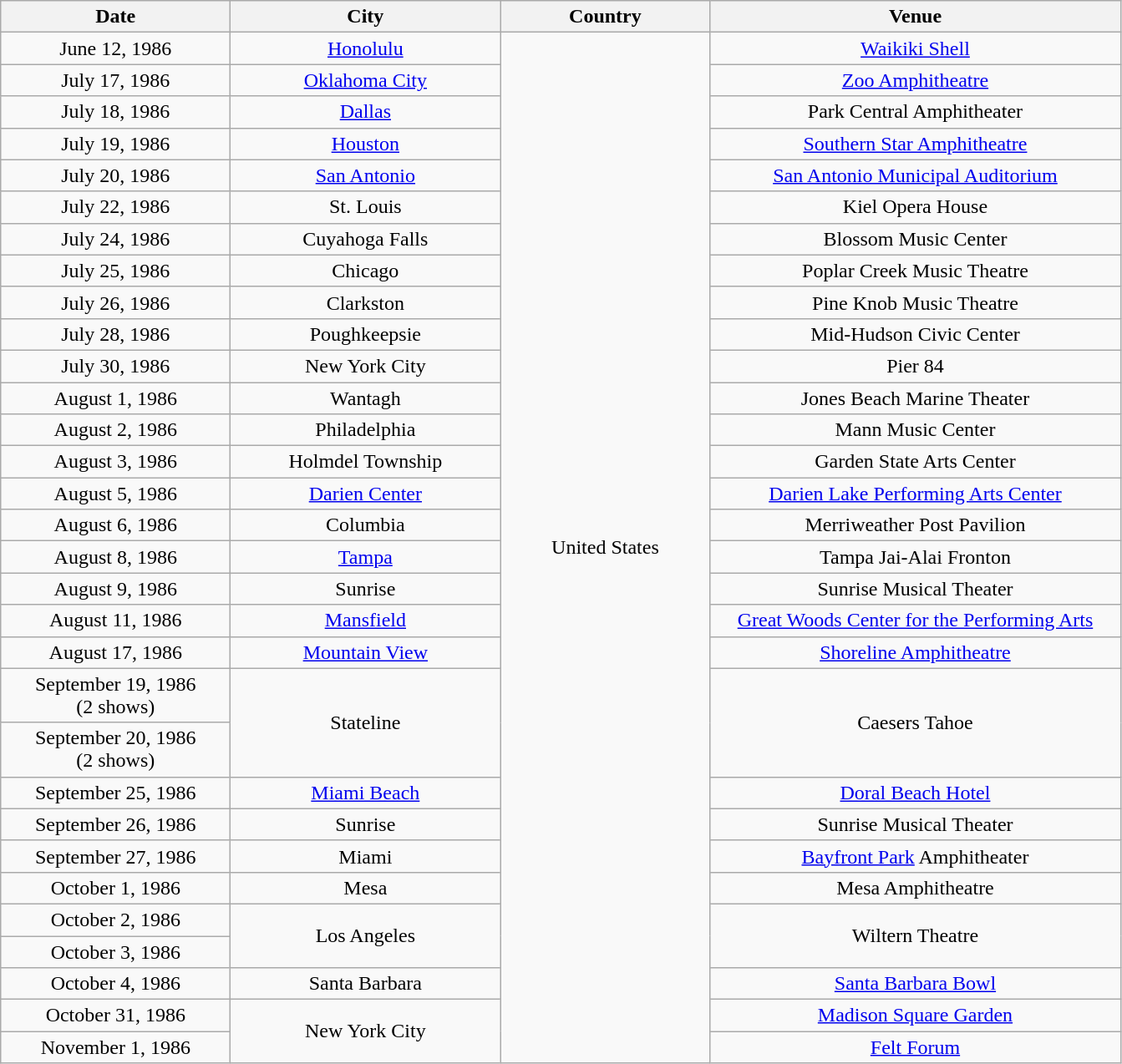<table class="wikitable sortable plainrowheaders" style="text-align:center;">
<tr>
<th scope="col" style="width:11em;">Date</th>
<th scope="col" style="width:13em;">City</th>
<th scope="col" style="width:10em;">Country</th>
<th scope="col" style="width:20em;">Venue</th>
</tr>
<tr>
<td>June 12, 1986</td>
<td><a href='#'>Honolulu</a></td>
<td rowspan="31">United States</td>
<td><a href='#'>Waikiki Shell</a></td>
</tr>
<tr>
<td>July 17, 1986</td>
<td><a href='#'>Oklahoma City</a></td>
<td><a href='#'>Zoo Amphitheatre</a></td>
</tr>
<tr>
<td>July 18, 1986</td>
<td><a href='#'>Dallas</a></td>
<td>Park Central Amphitheater</td>
</tr>
<tr>
<td>July 19, 1986</td>
<td><a href='#'>Houston</a></td>
<td><a href='#'>Southern Star Amphitheatre</a></td>
</tr>
<tr>
<td>July 20, 1986</td>
<td><a href='#'>San Antonio</a></td>
<td><a href='#'>San Antonio Municipal Auditorium</a></td>
</tr>
<tr>
<td>July 22, 1986</td>
<td>St. Louis</td>
<td>Kiel Opera House</td>
</tr>
<tr>
<td>July 24, 1986</td>
<td>Cuyahoga Falls</td>
<td>Blossom Music Center</td>
</tr>
<tr>
<td>July 25, 1986</td>
<td>Chicago</td>
<td>Poplar Creek Music Theatre</td>
</tr>
<tr>
<td>July 26, 1986</td>
<td>Clarkston</td>
<td>Pine Knob Music Theatre</td>
</tr>
<tr>
<td>July 28, 1986</td>
<td>Poughkeepsie</td>
<td>Mid-Hudson Civic Center</td>
</tr>
<tr>
<td>July 30, 1986</td>
<td>New York City</td>
<td>Pier 84</td>
</tr>
<tr>
<td>August 1, 1986</td>
<td>Wantagh</td>
<td>Jones Beach Marine Theater</td>
</tr>
<tr>
<td>August 2, 1986</td>
<td>Philadelphia</td>
<td>Mann Music Center</td>
</tr>
<tr>
<td>August 3, 1986</td>
<td>Holmdel Township</td>
<td>Garden State Arts Center</td>
</tr>
<tr>
<td>August 5, 1986</td>
<td><a href='#'>Darien Center</a></td>
<td><a href='#'>Darien Lake Performing Arts Center</a></td>
</tr>
<tr>
<td>August 6, 1986</td>
<td>Columbia</td>
<td>Merriweather Post Pavilion</td>
</tr>
<tr>
<td>August 8, 1986</td>
<td><a href='#'>Tampa</a></td>
<td>Tampa Jai-Alai Fronton</td>
</tr>
<tr>
<td>August 9, 1986</td>
<td>Sunrise</td>
<td>Sunrise Musical Theater</td>
</tr>
<tr>
<td>August 11, 1986</td>
<td><a href='#'>Mansfield</a></td>
<td><a href='#'>Great Woods Center for the Performing Arts</a></td>
</tr>
<tr>
<td>August 17, 1986</td>
<td><a href='#'>Mountain View</a></td>
<td><a href='#'>Shoreline Amphitheatre</a></td>
</tr>
<tr>
<td>September 19, 1986<br>(2 shows)</td>
<td rowspan="2">Stateline</td>
<td rowspan="2">Caesers Tahoe</td>
</tr>
<tr>
<td>September 20, 1986<br>(2 shows)</td>
</tr>
<tr>
<td>September 25, 1986</td>
<td><a href='#'>Miami Beach</a></td>
<td><a href='#'>Doral Beach Hotel</a></td>
</tr>
<tr>
<td>September 26, 1986</td>
<td>Sunrise</td>
<td>Sunrise Musical Theater</td>
</tr>
<tr>
<td>September 27, 1986</td>
<td>Miami</td>
<td><a href='#'>Bayfront Park</a> Amphitheater</td>
</tr>
<tr>
<td>October 1, 1986</td>
<td>Mesa</td>
<td>Mesa Amphitheatre</td>
</tr>
<tr>
<td>October 2, 1986</td>
<td rowspan="2">Los Angeles</td>
<td rowspan="2">Wiltern Theatre</td>
</tr>
<tr>
<td>October 3, 1986</td>
</tr>
<tr>
<td>October 4, 1986</td>
<td>Santa Barbara</td>
<td><a href='#'>Santa Barbara Bowl</a></td>
</tr>
<tr>
<td>October 31, 1986</td>
<td rowspan="2">New York City</td>
<td><a href='#'>Madison Square Garden</a></td>
</tr>
<tr>
<td>November 1, 1986</td>
<td><a href='#'>Felt Forum</a></td>
</tr>
</table>
